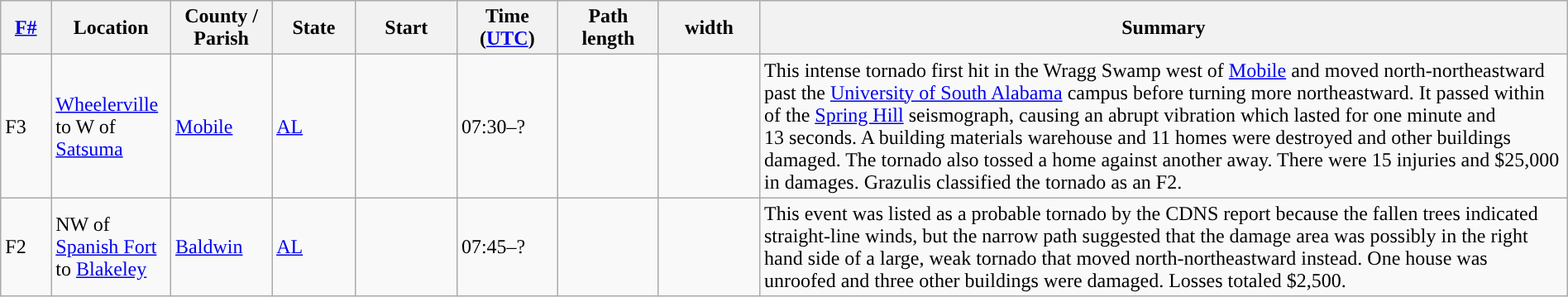<table class="wikitable sortable" style="width:100%;">
<tr>
<th scope="col"  style="width:3%; text-align:center;"><a href='#'>F#</a></th>
<th scope="col"  style="width:7%; text-align:center;" class="unsortable">Location</th>
<th scope="col"  style="width:6%; text-align:center;" class="unsortable">County / Parish</th>
<th scope="col"  style="width:5%; text-align:center;">State</th>
<th scope="col"  style="width:6%; text-align:center;">Start<br></th>
<th scope="col"  style="width:6%; text-align:center;">Time (<a href='#'>UTC</a>)</th>
<th scope="col"  style="width:6%; text-align:center;">Path length</th>
<th scope="col"  style="width:6%; text-align:center;"> width</th>
<th scope="col" class="unsortable" style="width:48%; text-align:center;">Summary</th>
</tr>
<tr>
<td>F3</td>
<td><a href='#'>Wheelerville</a> to W of <a href='#'>Satsuma</a></td>
<td><a href='#'>Mobile</a></td>
<td><a href='#'>AL</a></td>
<td></td>
<td>07:30–?</td>
<td></td>
<td></td>
<td>This intense tornado first hit in the Wragg Swamp west of <a href='#'>Mobile</a> and moved north-northeastward past the <a href='#'>University of South Alabama</a> campus before turning more northeastward. It passed within  of the <a href='#'>Spring Hill</a> seismograph, causing an abrupt vibration which lasted for one minute and 13 seconds. A building materials warehouse and 11 homes were destroyed and other buildings damaged. The tornado also tossed a home against another  away. There were 15 injuries and $25,000 in damages. Grazulis classified the tornado as an F2.</td>
</tr>
<tr>
<td>F2</td>
<td>NW of <a href='#'>Spanish Fort</a> to <a href='#'>Blakeley</a></td>
<td><a href='#'>Baldwin</a></td>
<td><a href='#'>AL</a></td>
<td></td>
<td>07:45–?</td>
<td></td>
<td></td>
<td>This event was listed as a probable tornado by the CDNS report because the fallen trees indicated straight-line winds, but the narrow path suggested that the damage area was possibly in the right hand side of a large, weak tornado that moved north-northeastward instead. One house was unroofed and three other buildings were damaged. Losses totaled $2,500.</td>
</tr>
</table>
